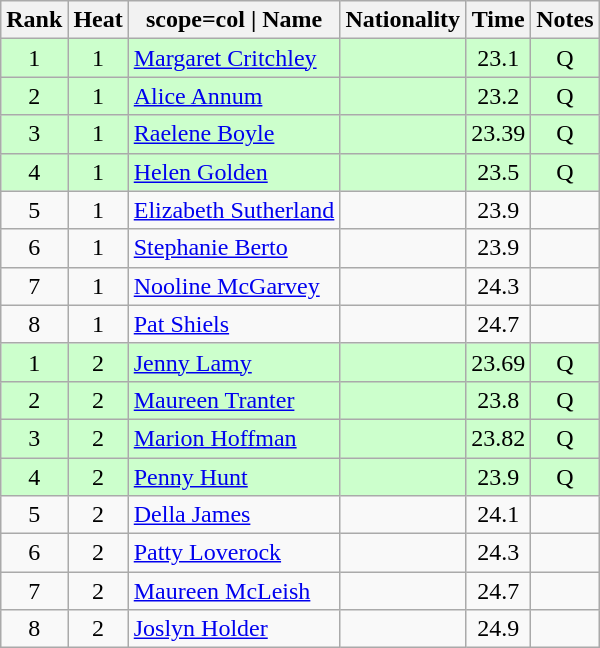<table class="wikitable sortable" style="text-align:center;">
<tr>
<th scope=col>Rank</th>
<th scope=col>Heat</th>
<th scope=col>scope=col | Name</th>
<th scope=col>Nationality</th>
<th scope=col>Time</th>
<th scope=col>Notes</th>
</tr>
<tr style="background-color: #ccffcc;">
<td>1</td>
<td>1</td>
<td style="text-align:left;"><a href='#'>Margaret Critchley</a></td>
<td style="text-align:left;"></td>
<td>23.1</td>
<td>Q</td>
</tr>
<tr style="background-color: #ccffcc;">
<td>2</td>
<td>1</td>
<td style="text-align:left;"><a href='#'>Alice Annum</a></td>
<td style="text-align:left;"></td>
<td>23.2</td>
<td>Q</td>
</tr>
<tr style="background-color: #ccffcc;">
<td>3</td>
<td>1</td>
<td style="text-align:left;"><a href='#'>Raelene Boyle</a></td>
<td style="text-align:left;"></td>
<td>23.39</td>
<td>Q</td>
</tr>
<tr style="background-color: #ccffcc;">
<td>4</td>
<td>1</td>
<td style="text-align:left;"><a href='#'>Helen Golden</a></td>
<td style="text-align:left;"></td>
<td>23.5</td>
<td>Q</td>
</tr>
<tr>
<td>5</td>
<td>1</td>
<td style="text-align:left;"><a href='#'>Elizabeth Sutherland</a></td>
<td style="text-align:left;"></td>
<td>23.9</td>
<td></td>
</tr>
<tr>
<td>6</td>
<td>1</td>
<td style="text-align:left;"><a href='#'>Stephanie Berto</a></td>
<td style="text-align:left;"></td>
<td>23.9</td>
<td></td>
</tr>
<tr>
<td>7</td>
<td>1</td>
<td style="text-align:left;"><a href='#'>Nooline McGarvey</a></td>
<td style="text-align:left;"></td>
<td>24.3</td>
<td></td>
</tr>
<tr>
<td>8</td>
<td>1</td>
<td style="text-align:left;"><a href='#'>Pat Shiels</a></td>
<td style="text-align:left;"></td>
<td>24.7</td>
<td></td>
</tr>
<tr style="background-color: #ccffcc;">
<td>1</td>
<td>2</td>
<td style="text-align:left;"><a href='#'>Jenny Lamy</a></td>
<td style="text-align:left;"></td>
<td>23.69</td>
<td>Q</td>
</tr>
<tr style="background-color: #ccffcc;">
<td>2</td>
<td>2</td>
<td style="text-align:left;"><a href='#'>Maureen Tranter</a></td>
<td style="text-align:left;"></td>
<td>23.8</td>
<td>Q</td>
</tr>
<tr style="background-color: #ccffcc;">
<td>3</td>
<td>2</td>
<td style="text-align:left;"><a href='#'>Marion Hoffman</a></td>
<td style="text-align:left;"></td>
<td>23.82</td>
<td>Q</td>
</tr>
<tr style="background-color: #ccffcc;">
<td>4</td>
<td>2</td>
<td style="text-align:left;"><a href='#'>Penny Hunt</a></td>
<td style="text-align:left;"></td>
<td>23.9</td>
<td>Q</td>
</tr>
<tr>
<td>5</td>
<td>2</td>
<td style="text-align:left;"><a href='#'>Della James</a></td>
<td style="text-align:left;"></td>
<td>24.1</td>
<td></td>
</tr>
<tr>
<td>6</td>
<td>2</td>
<td style="text-align:left;"><a href='#'>Patty Loverock</a></td>
<td style="text-align:left;"></td>
<td>24.3</td>
<td></td>
</tr>
<tr>
<td>7</td>
<td>2</td>
<td style="text-align:left;"><a href='#'>Maureen McLeish</a></td>
<td style="text-align:left;"></td>
<td>24.7</td>
<td></td>
</tr>
<tr>
<td>8</td>
<td>2</td>
<td style="text-align:left;"><a href='#'>Joslyn Holder</a></td>
<td style="text-align:left;"></td>
<td>24.9</td>
<td></td>
</tr>
</table>
